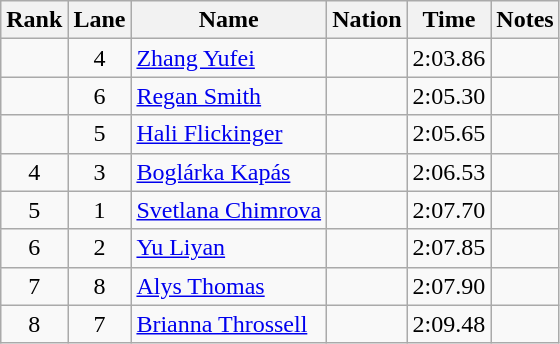<table class="wikitable sortable" style="text-align:center">
<tr>
<th>Rank</th>
<th>Lane</th>
<th>Name</th>
<th>Nation</th>
<th>Time</th>
<th>Notes</th>
</tr>
<tr>
<td></td>
<td>4</td>
<td align=left><a href='#'>Zhang Yufei</a></td>
<td align=left></td>
<td>2:03.86</td>
<td></td>
</tr>
<tr>
<td></td>
<td>6</td>
<td align=left><a href='#'>Regan Smith</a></td>
<td align=left></td>
<td>2:05.30</td>
<td></td>
</tr>
<tr>
<td></td>
<td>5</td>
<td align=left><a href='#'>Hali Flickinger</a></td>
<td align=left></td>
<td>2:05.65</td>
<td></td>
</tr>
<tr>
<td>4</td>
<td>3</td>
<td align=left><a href='#'>Boglárka Kapás</a></td>
<td align=left></td>
<td>2:06.53</td>
<td></td>
</tr>
<tr>
<td>5</td>
<td>1</td>
<td align=left><a href='#'>Svetlana Chimrova</a></td>
<td align=left></td>
<td>2:07.70</td>
<td></td>
</tr>
<tr>
<td>6</td>
<td>2</td>
<td align=left><a href='#'>Yu Liyan</a></td>
<td align=left></td>
<td>2:07.85</td>
<td></td>
</tr>
<tr>
<td>7</td>
<td>8</td>
<td align=left><a href='#'>Alys Thomas</a></td>
<td align=left></td>
<td>2:07.90</td>
<td></td>
</tr>
<tr>
<td>8</td>
<td>7</td>
<td align=left><a href='#'>Brianna Throssell</a></td>
<td align=left></td>
<td>2:09.48</td>
<td></td>
</tr>
</table>
